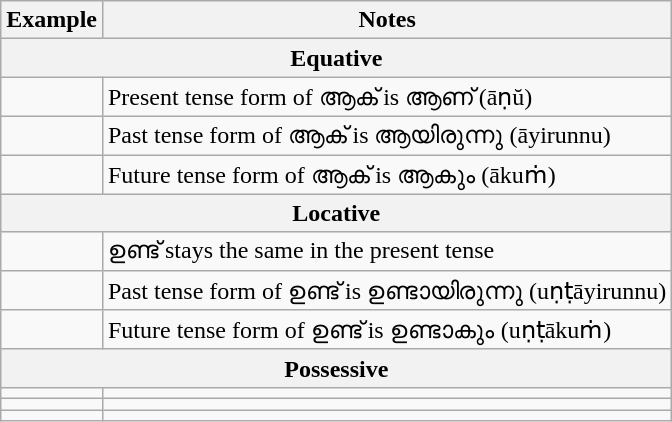<table class="wikitable">
<tr>
<th>Example</th>
<th>Notes</th>
</tr>
<tr>
<th colspan="2">Equative</th>
</tr>
<tr>
<td></td>
<td>Present tense form of ആക് is ആണ് (āṇŭ)</td>
</tr>
<tr>
<td></td>
<td>Past tense form of ആക് is ആയിരുന്നു (āyirunnu)</td>
</tr>
<tr>
<td></td>
<td>Future tense form of ആക് is ആകും (ākuṁ)</td>
</tr>
<tr>
<th colspan="2">Locative</th>
</tr>
<tr>
<td></td>
<td>ഉണ്ട് stays the same in the present tense</td>
</tr>
<tr>
<td></td>
<td>Past tense form of ഉണ്ട് is ഉണ്ടായിരുന്നു (uṇṭāyirunnu)</td>
</tr>
<tr>
<td></td>
<td>Future tense form of ഉണ്ട് is ഉണ്ടാകും (uṇṭākuṁ)</td>
</tr>
<tr>
<th colspan="2">Possessive</th>
</tr>
<tr>
<td></td>
<td></td>
</tr>
<tr>
<td></td>
<td></td>
</tr>
<tr>
<td></td>
<td></td>
</tr>
</table>
